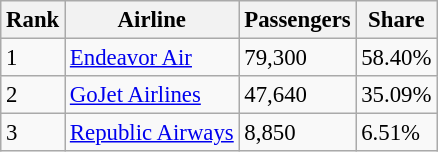<table class="wikitable sortable" style="font-size: 95%">
<tr>
<th>Rank</th>
<th>Airline</th>
<th>Passengers</th>
<th>Share</th>
</tr>
<tr>
<td>1</td>
<td><a href='#'>Endeavor Air</a></td>
<td>79,300</td>
<td>58.40%</td>
</tr>
<tr>
<td>2</td>
<td><a href='#'>GoJet Airlines</a></td>
<td>47,640</td>
<td>35.09%</td>
</tr>
<tr>
<td>3</td>
<td><a href='#'>Republic Airways</a></td>
<td>8,850</td>
<td>6.51%</td>
</tr>
</table>
